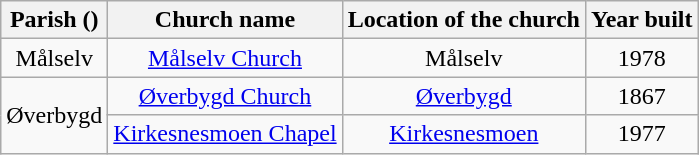<table class="wikitable" style="text-align:center">
<tr>
<th>Parish ()</th>
<th>Church name</th>
<th>Location of the church</th>
<th>Year built</th>
</tr>
<tr>
<td>Målselv</td>
<td><a href='#'>Målselv Church</a></td>
<td>Målselv</td>
<td>1978</td>
</tr>
<tr>
<td rowspan="2">Øverbygd</td>
<td><a href='#'>Øverbygd Church</a></td>
<td><a href='#'>Øverbygd</a></td>
<td>1867</td>
</tr>
<tr>
<td><a href='#'>Kirkesnesmoen Chapel</a></td>
<td><a href='#'>Kirkesnesmoen</a></td>
<td>1977</td>
</tr>
</table>
